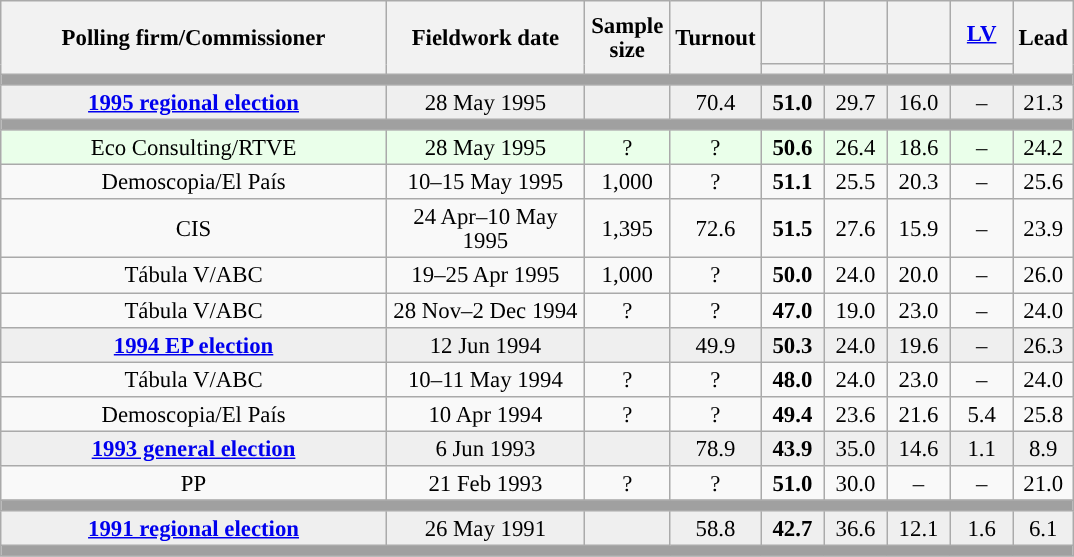<table class="wikitable collapsible collapsed" style="text-align:center; font-size:95%; line-height:16px;">
<tr style="height:42px;">
<th style="width:250px;" rowspan="2">Polling firm/Commissioner</th>
<th style="width:125px;" rowspan="2">Fieldwork date</th>
<th style="width:50px;" rowspan="2">Sample size</th>
<th style="width:45px;" rowspan="2">Turnout</th>
<th style="width:35px;"></th>
<th style="width:35px;"></th>
<th style="width:35px;"></th>
<th style="width:35px;"><a href='#'>LV</a></th>
<th style="width:20px;" rowspan="2">Lead</th>
</tr>
<tr>
<th style="color:inherit;background:"></th>
<th style="color:inherit;background:"></th>
<th style="color:inherit;background:"></th>
<th style="color:inherit;background:"></th>
</tr>
<tr>
<td colspan="9" style="background:#A0A0A0"></td>
</tr>
<tr style="background:#EFEFEF;">
<td><strong><a href='#'>1995 regional election</a></strong></td>
<td>28 May 1995</td>
<td></td>
<td>70.4</td>
<td><strong>51.0</strong><br></td>
<td>29.7<br></td>
<td>16.0<br></td>
<td>–</td>
<td style="background:">21.3</td>
</tr>
<tr>
<td colspan="9" style="background:#A0A0A0"></td>
</tr>
<tr style="background:#EAFFEA;">
<td>Eco Consulting/RTVE</td>
<td>28 May 1995</td>
<td>?</td>
<td>?</td>
<td><strong>50.6</strong><br></td>
<td>26.4<br></td>
<td>18.6<br></td>
<td>–</td>
<td style="background:">24.2</td>
</tr>
<tr>
<td>Demoscopia/El País</td>
<td>10–15 May 1995</td>
<td>1,000</td>
<td>?</td>
<td><strong>51.1</strong><br></td>
<td>25.5<br></td>
<td>20.3<br></td>
<td>–</td>
<td style="background:">25.6</td>
</tr>
<tr>
<td>CIS</td>
<td>24 Apr–10 May 1995</td>
<td>1,395</td>
<td>72.6</td>
<td><strong>51.5</strong></td>
<td>27.6</td>
<td>15.9</td>
<td>–</td>
<td style="background:">23.9</td>
</tr>
<tr>
<td>Tábula V/ABC</td>
<td>19–25 Apr 1995</td>
<td>1,000</td>
<td>?</td>
<td><strong>50.0</strong><br></td>
<td>24.0<br></td>
<td>20.0<br></td>
<td>–</td>
<td style="background:">26.0</td>
</tr>
<tr>
<td>Tábula V/ABC</td>
<td>28 Nov–2 Dec 1994</td>
<td>?</td>
<td>?</td>
<td><strong>47.0</strong></td>
<td>19.0</td>
<td>23.0</td>
<td>–</td>
<td style="background:">24.0</td>
</tr>
<tr style="background:#EFEFEF;">
<td><strong><a href='#'>1994 EP election</a></strong></td>
<td>12 Jun 1994</td>
<td></td>
<td>49.9</td>
<td><strong>50.3</strong><br></td>
<td>24.0<br></td>
<td>19.6<br></td>
<td>–</td>
<td style="background:">26.3</td>
</tr>
<tr>
<td>Tábula V/ABC</td>
<td>10–11 May 1994</td>
<td>?</td>
<td>?</td>
<td><strong>48.0</strong></td>
<td>24.0</td>
<td>23.0</td>
<td>–</td>
<td style="background:">24.0</td>
</tr>
<tr>
<td>Demoscopia/El País</td>
<td>10 Apr 1994</td>
<td>?</td>
<td>?</td>
<td><strong>49.4</strong><br></td>
<td>23.6<br></td>
<td>21.6<br></td>
<td>5.4<br></td>
<td style="background:">25.8</td>
</tr>
<tr style="background:#EFEFEF;">
<td><strong><a href='#'>1993 general election</a></strong></td>
<td>6 Jun 1993</td>
<td></td>
<td>78.9</td>
<td><strong>43.9</strong><br></td>
<td>35.0<br></td>
<td>14.6<br></td>
<td>1.1<br></td>
<td style="background:">8.9</td>
</tr>
<tr>
<td>PP</td>
<td>21 Feb 1993</td>
<td>?</td>
<td>?</td>
<td><strong>51.0</strong></td>
<td>30.0</td>
<td>–</td>
<td>–</td>
<td style="background:">21.0</td>
</tr>
<tr>
<td colspan="9" style="background:#A0A0A0"></td>
</tr>
<tr style="background:#EFEFEF;">
<td><strong><a href='#'>1991 regional election</a></strong></td>
<td>26 May 1991</td>
<td></td>
<td>58.8</td>
<td><strong>42.7</strong><br></td>
<td>36.6<br></td>
<td>12.1<br></td>
<td>1.6<br></td>
<td style="background:">6.1</td>
</tr>
<tr>
<td colspan="9" style="background:#A0A0A0"></td>
</tr>
</table>
